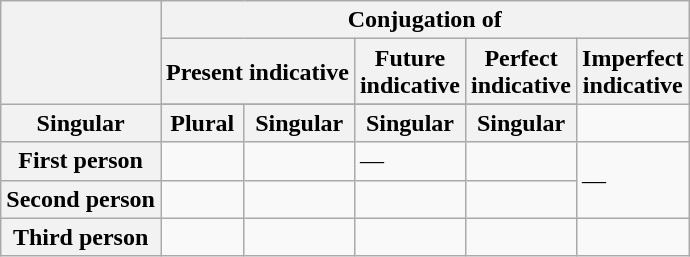<table class="wikitable">
<tr>
<th rowspan="3"></th>
<th colspan="8">Conjugation of </th>
</tr>
<tr>
<th colspan="2">Present indicative</th>
<th>Future<br>indicative</th>
<th>Perfect<br>indicative</th>
<th>Imperfect<br>indicative</th>
</tr>
<tr>
</tr>
<tr>
<th>Singular</th>
<th>Plural</th>
<th>Singular</th>
<th>Singular</th>
<th>Singular</th>
</tr>
<tr>
<th>First person</th>
<td></td>
<td></td>
<td>—</td>
<td></td>
<td rowspan="2" colspan="2">—</td>
</tr>
<tr>
<th>Second person</th>
<td></td>
<td></td>
<td></td>
<td></td>
</tr>
<tr>
<th>Third person</th>
<td></td>
<td></td>
<td></td>
<td></td>
<td></td>
</tr>
</table>
